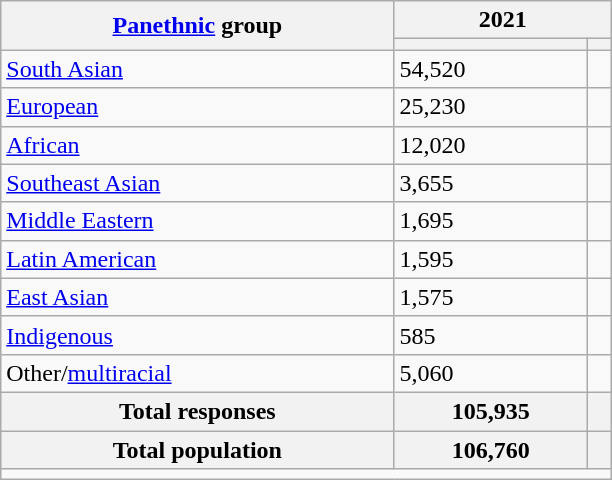<table class="wikitable collapsible sortable">
<tr>
<th rowspan="2"><a href='#'>Panethnic</a> group</th>
<th colspan="2">2021</th>
</tr>
<tr>
<th><a href='#'></a></th>
<th></th>
</tr>
<tr>
<td><a href='#'>South Asian</a></td>
<td>54,520</td>
<td></td>
</tr>
<tr>
<td><a href='#'>European</a></td>
<td>25,230</td>
<td></td>
</tr>
<tr>
<td><a href='#'>African</a></td>
<td>12,020</td>
<td></td>
</tr>
<tr>
<td><a href='#'>Southeast Asian</a></td>
<td>3,655</td>
<td></td>
</tr>
<tr>
<td><a href='#'>Middle Eastern</a></td>
<td>1,695</td>
<td></td>
</tr>
<tr>
<td><a href='#'>Latin American</a></td>
<td>1,595</td>
<td></td>
</tr>
<tr>
<td><a href='#'>East Asian</a></td>
<td>1,575</td>
<td></td>
</tr>
<tr>
<td><a href='#'>Indigenous</a></td>
<td>585</td>
<td></td>
</tr>
<tr>
<td>Other/<a href='#'>multiracial</a></td>
<td>5,060</td>
<td></td>
</tr>
<tr>
<th>Total responses</th>
<th>105,935</th>
<th></th>
</tr>
<tr class="sortbottom">
<th>Total population</th>
<th>106,760</th>
<th></th>
</tr>
<tr class="sortbottom">
<td colspan="15" style="width: 25em;"></td>
</tr>
</table>
